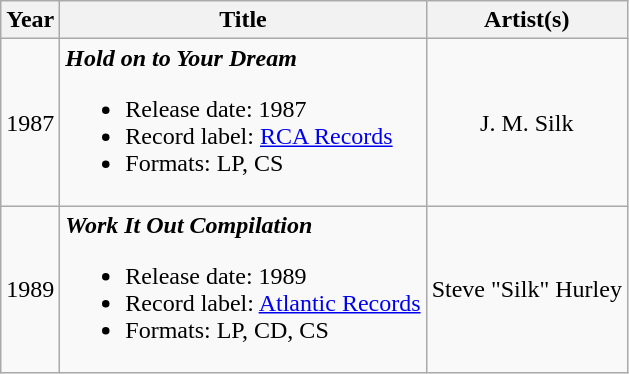<table class="wikitable" style="text-align:center;">
<tr>
<th>Year</th>
<th>Title</th>
<th>Artist(s)</th>
</tr>
<tr>
<td>1987</td>
<td style="text-align:left;"><strong><em>Hold on to Your Dream</em></strong><br><ul><li>Release date: 1987</li><li>Record label: <a href='#'>RCA Records</a></li><li>Formats: LP, CS</li></ul></td>
<td>J. M. Silk</td>
</tr>
<tr>
<td>1989</td>
<td style="text-align:left;"><strong><em>Work It Out Compilation</em></strong><br><ul><li>Release date: 1989</li><li>Record label: <a href='#'>Atlantic Records</a></li><li>Formats: LP, CD, CS</li></ul></td>
<td>Steve "Silk" Hurley</td>
</tr>
</table>
